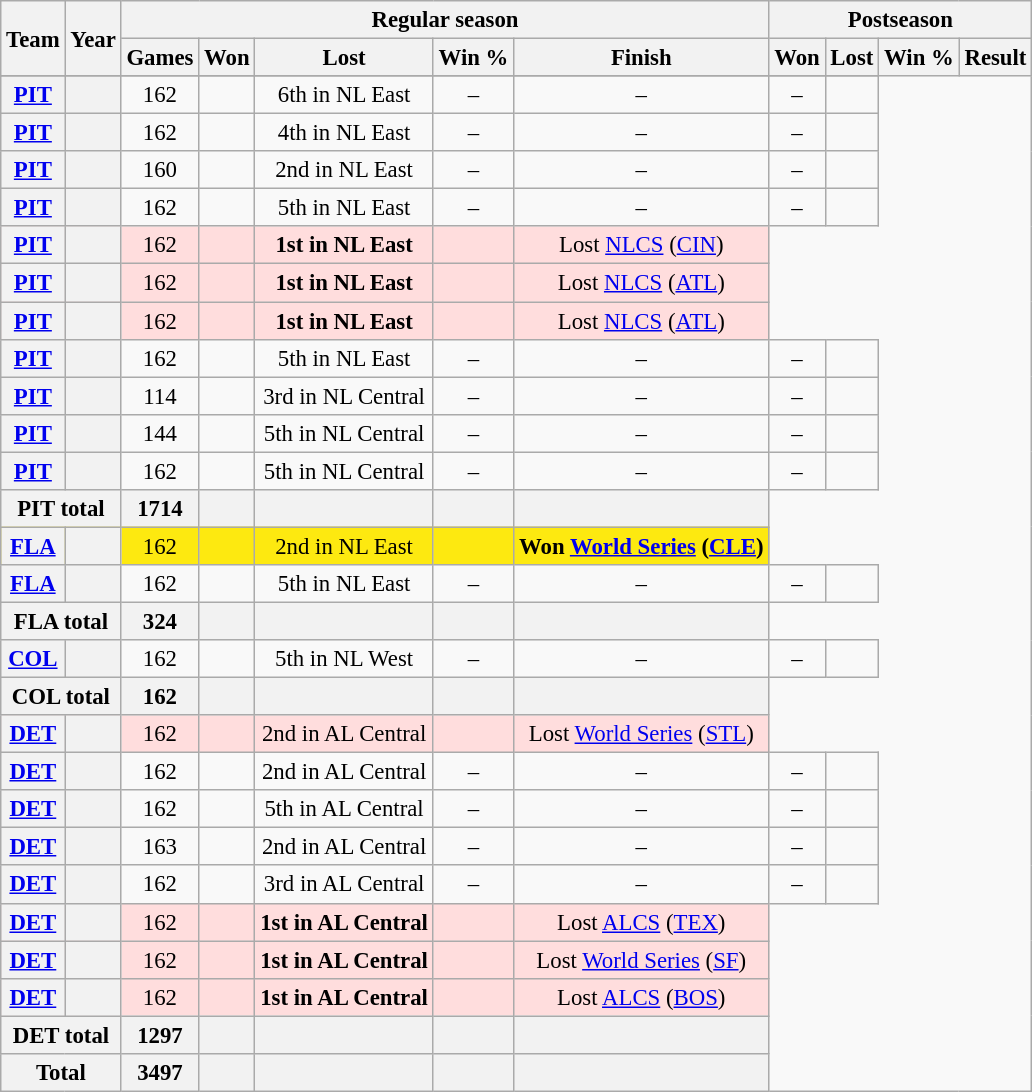<table class="wikitable" style="font-size: 95%; text-align:center;">
<tr>
<th rowspan="2">Team</th>
<th rowspan="2">Year</th>
<th colspan="5">Regular season</th>
<th colspan="4">Postseason</th>
</tr>
<tr>
<th>Games</th>
<th>Won</th>
<th>Lost</th>
<th>Win %</th>
<th>Finish</th>
<th>Won</th>
<th>Lost</th>
<th>Win %</th>
<th>Result</th>
</tr>
<tr>
</tr>
<tr>
<th><a href='#'>PIT</a></th>
<th></th>
<td>162</td>
<td></td>
<td>6th in NL East</td>
<td>–</td>
<td>–</td>
<td>–</td>
<td></td>
</tr>
<tr>
<th><a href='#'>PIT</a></th>
<th></th>
<td>162</td>
<td></td>
<td>4th in NL East</td>
<td>–</td>
<td>–</td>
<td>–</td>
<td></td>
</tr>
<tr>
<th><a href='#'>PIT</a></th>
<th></th>
<td>160</td>
<td></td>
<td>2nd in NL East</td>
<td>–</td>
<td>–</td>
<td>–</td>
<td></td>
</tr>
<tr>
<th><a href='#'>PIT</a></th>
<th></th>
<td>162</td>
<td></td>
<td>5th in NL East</td>
<td>–</td>
<td>–</td>
<td>–</td>
<td></td>
</tr>
<tr style="background:#fdd">
<th><a href='#'>PIT</a></th>
<th></th>
<td>162</td>
<td></td>
<td><strong>1st in NL East</strong></td>
<td></td>
<td>Lost <a href='#'>NLCS</a> (<a href='#'>CIN</a>)</td>
</tr>
<tr style="background:#fdd">
<th><a href='#'>PIT</a></th>
<th></th>
<td>162</td>
<td></td>
<td><strong>1st in NL East</strong></td>
<td></td>
<td>Lost <a href='#'>NLCS</a> (<a href='#'>ATL</a>)</td>
</tr>
<tr style="background:#fdd">
<th><a href='#'>PIT</a></th>
<th></th>
<td>162</td>
<td></td>
<td><strong>1st in NL East</strong></td>
<td></td>
<td>Lost <a href='#'>NLCS</a> (<a href='#'>ATL</a>)</td>
</tr>
<tr>
<th><a href='#'>PIT</a></th>
<th></th>
<td>162</td>
<td></td>
<td>5th in NL East</td>
<td>–</td>
<td>–</td>
<td>–</td>
<td></td>
</tr>
<tr>
<th><a href='#'>PIT</a></th>
<th></th>
<td>114</td>
<td></td>
<td>3rd in NL Central</td>
<td>–</td>
<td>–</td>
<td>–</td>
<td></td>
</tr>
<tr>
<th><a href='#'>PIT</a></th>
<th></th>
<td>144</td>
<td></td>
<td>5th in NL Central</td>
<td>–</td>
<td>–</td>
<td>–</td>
<td></td>
</tr>
<tr>
<th><a href='#'>PIT</a></th>
<th></th>
<td>162</td>
<td></td>
<td>5th in NL Central</td>
<td>–</td>
<td>–</td>
<td>–</td>
<td></td>
</tr>
<tr>
<th colspan="2">PIT total</th>
<th>1714</th>
<th></th>
<th></th>
<th></th>
<th></th>
</tr>
<tr style="background:#fde910">
<th><a href='#'>FLA</a></th>
<th></th>
<td>162</td>
<td></td>
<td>2nd in NL East</td>
<td></td>
<td><strong>Won <a href='#'>World Series</a> (<a href='#'>CLE</a>)</strong></td>
</tr>
<tr>
<th><a href='#'>FLA</a></th>
<th></th>
<td>162</td>
<td></td>
<td>5th in NL East</td>
<td>–</td>
<td>–</td>
<td>–</td>
<td></td>
</tr>
<tr>
<th colspan="2">FLA total</th>
<th>324</th>
<th></th>
<th></th>
<th></th>
<th></th>
</tr>
<tr>
<th><a href='#'>COL</a></th>
<th></th>
<td>162</td>
<td></td>
<td>5th in NL West</td>
<td>–</td>
<td>–</td>
<td>–</td>
<td></td>
</tr>
<tr>
<th colspan="2">COL total</th>
<th>162</th>
<th></th>
<th></th>
<th></th>
<th></th>
</tr>
<tr style="background:#fdd">
<th><a href='#'>DET</a></th>
<th></th>
<td>162</td>
<td></td>
<td>2nd in AL Central</td>
<td></td>
<td>Lost <a href='#'>World Series</a> (<a href='#'>STL</a>)</td>
</tr>
<tr>
<th><a href='#'>DET</a></th>
<th></th>
<td>162</td>
<td></td>
<td>2nd in AL Central</td>
<td>–</td>
<td>–</td>
<td>–</td>
<td></td>
</tr>
<tr>
<th><a href='#'>DET</a></th>
<th></th>
<td>162</td>
<td></td>
<td>5th in AL Central</td>
<td>–</td>
<td>–</td>
<td>–</td>
<td></td>
</tr>
<tr>
<th><a href='#'>DET</a></th>
<th></th>
<td>163</td>
<td></td>
<td>2nd in AL Central</td>
<td>–</td>
<td>–</td>
<td>–</td>
<td></td>
</tr>
<tr>
<th><a href='#'>DET</a></th>
<th></th>
<td>162</td>
<td></td>
<td>3rd in AL Central</td>
<td>–</td>
<td>–</td>
<td>–</td>
<td></td>
</tr>
<tr style="background:#fdd">
<th><a href='#'>DET</a></th>
<th></th>
<td>162</td>
<td></td>
<td><strong>1st in AL Central</strong></td>
<td></td>
<td>Lost <a href='#'>ALCS</a> (<a href='#'>TEX</a>)</td>
</tr>
<tr style="background:#fdd">
<th><a href='#'>DET</a></th>
<th></th>
<td>162</td>
<td></td>
<td><strong>1st in AL Central</strong></td>
<td></td>
<td>Lost <a href='#'>World Series</a> (<a href='#'>SF</a>)</td>
</tr>
<tr style="background:#fdd">
<th><a href='#'>DET</a></th>
<th></th>
<td>162</td>
<td></td>
<td><strong>1st in AL Central</strong></td>
<td></td>
<td>Lost <a href='#'>ALCS</a> (<a href='#'>BOS</a>)</td>
</tr>
<tr>
<th colspan="2">DET total</th>
<th>1297</th>
<th></th>
<th></th>
<th></th>
<th></th>
</tr>
<tr>
<th colspan="2">Total</th>
<th>3497</th>
<th></th>
<th></th>
<th></th>
<th></th>
</tr>
</table>
